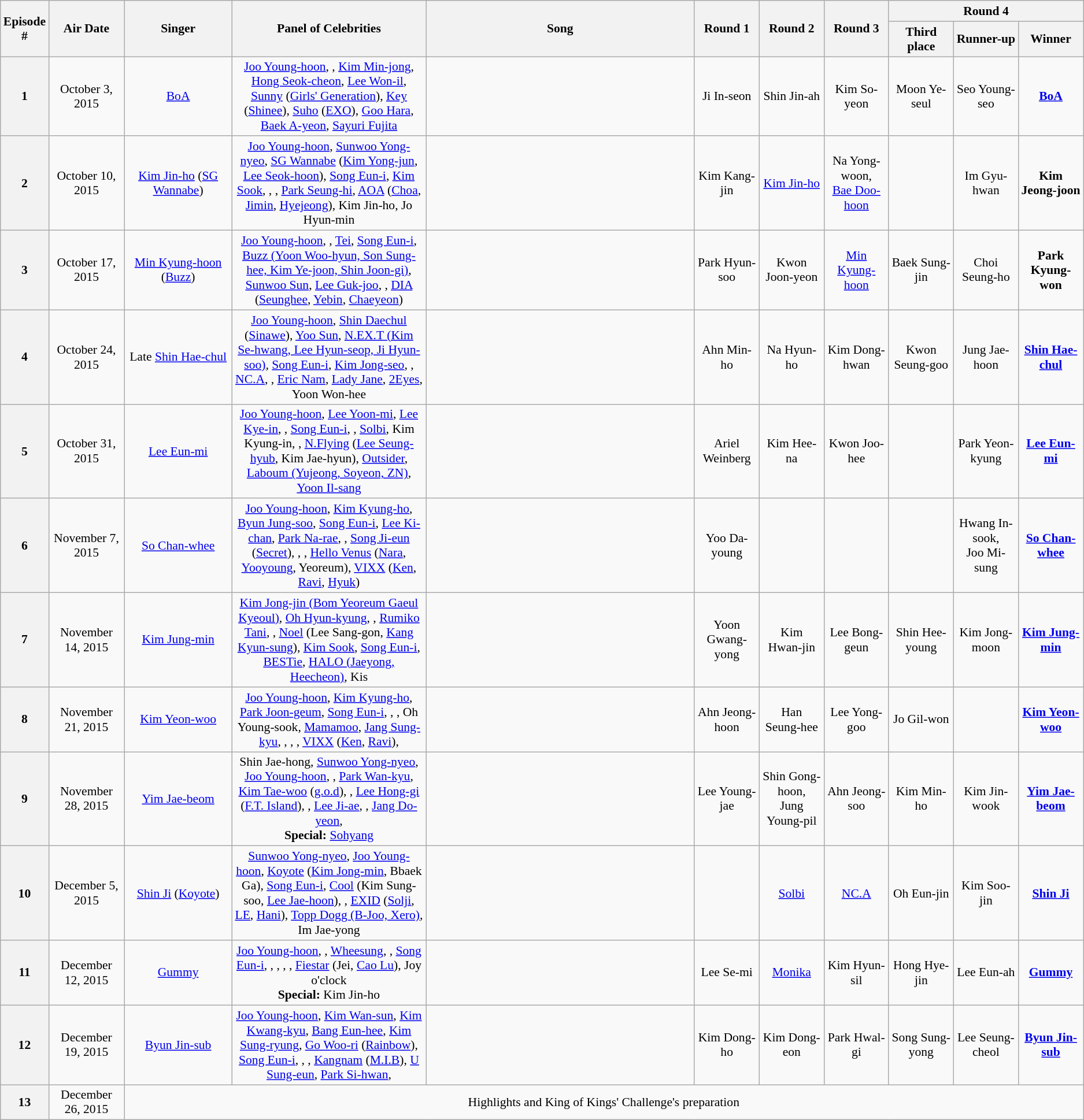<table class="wikitable" style="text-align:center; font-size:90%;">
<tr>
<th rowspan="2" width="4%">Episode #</th>
<th rowspan="2" width="7%">Air Date</th>
<th rowspan="2" width="10%">Singer</th>
<th rowspan="2" width="18%">Panel of Celebrities</th>
<th rowspan="2" width="25%">Song</th>
<th rowspan="2" width="6%">Round 1</th>
<th rowspan="2" width="6%">Round 2</th>
<th rowspan="2" width="6%">Round 3</th>
<th colspan="3" width="18%">Round 4</th>
</tr>
<tr>
<th width="6%">Third place</th>
<th width="6%">Runner-up</th>
<th width="6%">Winner</th>
</tr>
<tr>
<th>1</th>
<td>October 3, 2015</td>
<td><a href='#'>BoA</a></td>
<td><a href='#'>Joo Young-hoon</a>, , <a href='#'>Kim Min-jong</a>, <a href='#'>Hong Seok-cheon</a>, <a href='#'>Lee Won-il</a>, <a href='#'>Sunny</a> (<a href='#'>Girls' Generation</a>), <a href='#'>Key</a> (<a href='#'>Shinee</a>), <a href='#'>Suho</a> (<a href='#'>EXO</a>), <a href='#'>Goo Hara</a>, <a href='#'>Baek A-yeon</a>, <a href='#'>Sayuri Fujita</a></td>
<td></td>
<td>Ji In-seon</td>
<td>Shin Jin-ah</td>
<td>Kim So-yeon</td>
<td>Moon Ye-seul</td>
<td>Seo Young-seo</td>
<td><strong><a href='#'>BoA</a></strong></td>
</tr>
<tr>
<th>2</th>
<td>October 10, 2015</td>
<td><a href='#'>Kim Jin-ho</a> (<a href='#'>SG Wannabe</a>)</td>
<td><a href='#'>Joo Young-hoon</a>, <a href='#'>Sunwoo Yong-nyeo</a>, <a href='#'>SG Wannabe</a> (<a href='#'>Kim Yong-jun</a>, <a href='#'>Lee Seok-hoon</a>), <a href='#'>Song Eun-i</a>, <a href='#'>Kim Sook</a>, , , <a href='#'>Park Seung-hi</a>, <a href='#'>AOA</a> (<a href='#'>Choa</a>, <a href='#'>Jimin</a>, <a href='#'>Hyejeong</a>), Kim Jin-ho, Jo Hyun-min</td>
<td></td>
<td>Kim Kang-jin</td>
<td><a href='#'>Kim Jin-ho</a> </td>
<td>Na Yong-woon,<br><a href='#'>Bae Doo-hoon</a></td>
<td></td>
<td>Im Gyu-hwan</td>
<td><strong>Kim Jeong-joon</strong></td>
</tr>
<tr>
<th>3</th>
<td>October 17, 2015</td>
<td><a href='#'>Min Kyung-hoon</a> (<a href='#'>Buzz</a>)</td>
<td><a href='#'>Joo Young-hoon</a>, , <a href='#'>Tei</a>, <a href='#'>Song Eun-i</a>, <a href='#'>Buzz (Yoon Woo-hyun, Son Sung-hee, Kim Ye-joon, Shin Joon-gi)</a>, <a href='#'>Sunwoo Sun</a>, <a href='#'>Lee Guk-joo</a>, , <a href='#'>DIA</a> (<a href='#'>Seunghee</a>, <a href='#'>Yebin</a>, <a href='#'>Chaeyeon</a>)</td>
<td></td>
<td>Park Hyun-soo</td>
<td>Kwon Joon-yeon</td>
<td><a href='#'>Min Kyung-hoon</a></td>
<td>Baek Sung-jin</td>
<td>Choi Seung-ho</td>
<td><strong>Park Kyung-won</strong></td>
</tr>
<tr>
<th>4</th>
<td>October 24, 2015</td>
<td>Late <a href='#'>Shin Hae-chul</a></td>
<td><a href='#'>Joo Young-hoon</a>, <a href='#'>Shin Daechul</a> (<a href='#'>Sinawe</a>), <a href='#'>Yoo Sun</a>, <a href='#'>N.EX.T (Kim Se-hwang, Lee Hyun-seop, Ji Hyun-soo)</a>, <a href='#'>Song Eun-i</a>, <a href='#'>Kim Jong-seo</a>, , <a href='#'>NC.A</a>, , <a href='#'>Eric Nam</a>, <a href='#'>Lady Jane</a>, <a href='#'>2Eyes</a>, Yoon Won-hee</td>
<td></td>
<td>Ahn Min-ho</td>
<td>Na Hyun-ho</td>
<td>Kim Dong-hwan</td>
<td>Kwon Seung-goo</td>
<td>Jung Jae-hoon</td>
<td><strong><a href='#'>Shin Hae-chul</a></strong></td>
</tr>
<tr>
<th>5</th>
<td>October 31, 2015</td>
<td><a href='#'>Lee Eun-mi</a></td>
<td><a href='#'>Joo Young-hoon</a>, <a href='#'>Lee Yoon-mi</a>, <a href='#'>Lee Kye-in</a>, , <a href='#'>Song Eun-i</a>, , <a href='#'>Solbi</a>, Kim Kyung-in, , <a href='#'>N.Flying</a> (<a href='#'>Lee Seung-hyub</a>, Kim Jae-hyun), <a href='#'>Outsider</a>, <a href='#'>Laboum (Yujeong, Soyeon, ZN)</a>, <a href='#'>Yoon Il-sang</a></td>
<td></td>
<td> Ariel Weinberg</td>
<td>Kim Hee-na</td>
<td>Kwon Joo-hee</td>
<td></td>
<td>Park Yeon-kyung</td>
<td><strong><a href='#'>Lee Eun-mi</a></strong></td>
</tr>
<tr>
<th>6</th>
<td>November 7, 2015</td>
<td><a href='#'>So Chan-whee</a></td>
<td><a href='#'>Joo Young-hoon</a>, <a href='#'>Kim Kyung-ho</a>, <a href='#'>Byun Jung-soo</a>, <a href='#'>Song Eun-i</a>, <a href='#'>Lee Ki-chan</a>, <a href='#'>Park Na-rae</a>, , <a href='#'>Song Ji-eun</a> (<a href='#'>Secret</a>), , , <a href='#'>Hello Venus</a> (<a href='#'>Nara</a>, <a href='#'>Yooyoung</a>, Yeoreum), <a href='#'>VIXX</a> (<a href='#'>Ken</a>, <a href='#'>Ravi</a>, <a href='#'>Hyuk</a>)</td>
<td></td>
<td>Yoo Da-young</td>
<td> </td>
<td></td>
<td></td>
<td>Hwang In-sook,<br>Joo Mi-sung</td>
<td><strong><a href='#'>So Chan-whee</a></strong></td>
</tr>
<tr>
<th>7</th>
<td>November 14, 2015</td>
<td><a href='#'>Kim Jung-min</a></td>
<td><a href='#'>Kim Jong-jin (Bom Yeoreum Gaeul Kyeoul)</a>, <a href='#'>Oh Hyun-kyung</a>, , <a href='#'>Rumiko Tani</a>, , <a href='#'>Noel</a> (Lee Sang-gon, <a href='#'>Kang Kyun-sung</a>), <a href='#'>Kim Sook</a>, <a href='#'>Song Eun-i</a>, <a href='#'>BESTie</a>, <a href='#'>HALO (Jaeyong, Heecheon)</a>, Kis</td>
<td></td>
<td>Yoon Gwang-yong</td>
<td>Kim Hwan-jin</td>
<td>Lee Bong-geun</td>
<td>Shin Hee-young</td>
<td>Kim Jong-moon</td>
<td><strong><a href='#'>Kim Jung-min</a></strong></td>
</tr>
<tr>
<th>8</th>
<td>November 21, 2015</td>
<td><a href='#'>Kim Yeon-woo</a></td>
<td><a href='#'>Joo Young-hoon</a>, <a href='#'>Kim Kyung-ho</a>, <a href='#'>Park Joon-geum</a>, <a href='#'>Song Eun-i</a>, , , Oh Young-sook, <a href='#'>Mamamoo</a>, <a href='#'>Jang Sung-kyu</a>, , , , <a href='#'>VIXX</a> (<a href='#'>Ken</a>, <a href='#'>Ravi</a>), </td>
<td></td>
<td>Ahn Jeong-hoon</td>
<td>Han Seung-hee</td>
<td>Lee Yong-goo</td>
<td>Jo Gil-won</td>
<td></td>
<td><strong><a href='#'>Kim Yeon-woo</a></strong></td>
</tr>
<tr>
<th>9</th>
<td>November 28, 2015</td>
<td><a href='#'>Yim Jae-beom</a></td>
<td>Shin Jae-hong, <a href='#'>Sunwoo Yong-nyeo</a>, <a href='#'>Joo Young-hoon</a>, , <a href='#'>Park Wan-kyu</a>, <a href='#'>Kim Tae-woo</a> (<a href='#'>g.o.d</a>), , <a href='#'>Lee Hong-gi</a> (<a href='#'>F.T. Island</a>), , <a href='#'>Lee Ji-ae</a>, , <a href='#'>Jang Do-yeon</a>, <br><strong>Special:</strong> <a href='#'>Sohyang</a></td>
<td></td>
<td>Lee Young-jae</td>
<td>Shin Gong-hoon,<br>Jung Young-pil</td>
<td>Ahn Jeong-soo</td>
<td>Kim Min-ho</td>
<td>Kim Jin-wook</td>
<td><strong><a href='#'>Yim Jae-beom</a></strong></td>
</tr>
<tr>
<th>10</th>
<td>December 5, 2015</td>
<td><a href='#'>Shin Ji</a> (<a href='#'>Koyote</a>)</td>
<td><a href='#'>Sunwoo Yong-nyeo</a>, <a href='#'>Joo Young-hoon</a>, <a href='#'>Koyote</a> (<a href='#'>Kim Jong-min</a>, Bbaek Ga), <a href='#'>Song Eun-i</a>, <a href='#'>Cool</a> (Kim Sung-soo, <a href='#'>Lee Jae-hoon</a>), , <a href='#'>EXID</a> (<a href='#'>Solji</a>, <a href='#'>LE</a>, <a href='#'>Hani</a>), <a href='#'>Topp Dogg (B-Joo, Xero)</a>, Im Jae-yong</td>
<td></td>
<td></td>
<td><a href='#'>Solbi</a></td>
<td><a href='#'>NC.A</a></td>
<td>Oh Eun-jin</td>
<td>Kim Soo-jin</td>
<td><strong><a href='#'>Shin Ji</a></strong></td>
</tr>
<tr>
<th>11</th>
<td>December 12, 2015</td>
<td><a href='#'>Gummy</a></td>
<td><a href='#'>Joo Young-hoon</a>, , <a href='#'>Wheesung</a>, , <a href='#'>Song Eun-i</a>, , , , , <a href='#'>Fiestar</a> (Jei, <a href='#'>Cao Lu</a>), Joy o'clock<br><strong>Special:</strong> Kim Jin-ho</td>
<td></td>
<td>Lee Se-mi</td>
<td><a href='#'>Monika</a></td>
<td>Kim Hyun-sil</td>
<td>Hong Hye-jin</td>
<td>Lee Eun-ah</td>
<td><strong><a href='#'>Gummy</a></strong></td>
</tr>
<tr>
<th>12</th>
<td>December 19, 2015</td>
<td><a href='#'>Byun Jin-sub</a></td>
<td><a href='#'>Joo Young-hoon</a>, <a href='#'>Kim Wan-sun</a>, <a href='#'>Kim Kwang-kyu</a>, <a href='#'>Bang Eun-hee</a>, <a href='#'>Kim Sung-ryung</a>, <a href='#'>Go Woo-ri</a> (<a href='#'>Rainbow</a>), <a href='#'>Song Eun-i</a>, , , <a href='#'>Kangnam</a> (<a href='#'>M.I.B</a>), <a href='#'>U Sung-eun</a>, <a href='#'>Park Si-hwan</a>, </td>
<td></td>
<td>Kim Dong-ho</td>
<td>Kim Dong-eon</td>
<td>Park Hwal-gi</td>
<td>Song Sung-yong</td>
<td>Lee Seung-cheol</td>
<td><strong><a href='#'>Byun Jin-sub</a></strong></td>
</tr>
<tr>
<th>13</th>
<td>December 26, 2015</td>
<td colspan="9">Highlights and King of Kings' Challenge's preparation</td>
</tr>
</table>
